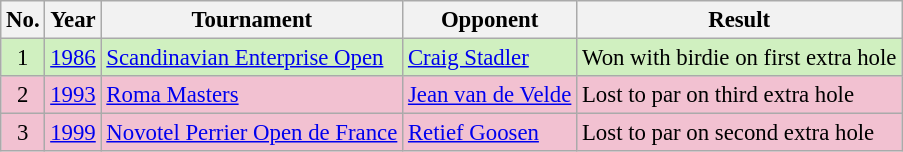<table class="wikitable" style="font-size:95%;">
<tr>
<th>No.</th>
<th>Year</th>
<th>Tournament</th>
<th>Opponent</th>
<th>Result</th>
</tr>
<tr style="background:#D0F0C0;">
<td align=center>1</td>
<td><a href='#'>1986</a></td>
<td><a href='#'>Scandinavian Enterprise Open</a></td>
<td> <a href='#'>Craig Stadler</a></td>
<td>Won with birdie on first extra hole</td>
</tr>
<tr style="background:#F2C1D1;">
<td align=center>2</td>
<td><a href='#'>1993</a></td>
<td><a href='#'>Roma Masters</a></td>
<td> <a href='#'>Jean van de Velde</a></td>
<td>Lost to par on third extra hole</td>
</tr>
<tr style="background:#F2C1D1;">
<td align=center>3</td>
<td><a href='#'>1999</a></td>
<td><a href='#'>Novotel Perrier Open de France</a></td>
<td> <a href='#'>Retief Goosen</a></td>
<td>Lost to par on second extra hole</td>
</tr>
</table>
